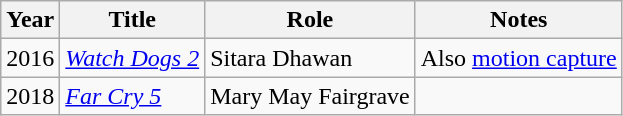<table class="wikitable sortable">
<tr>
<th>Year</th>
<th>Title</th>
<th>Role</th>
<th>Notes</th>
</tr>
<tr>
<td>2016</td>
<td><em><a href='#'>Watch Dogs 2</a></em></td>
<td>Sitara Dhawan</td>
<td>Also <a href='#'>motion capture</a></td>
</tr>
<tr>
<td>2018</td>
<td><em><a href='#'>Far Cry 5</a></em></td>
<td>Mary May Fairgrave</td>
<td></td>
</tr>
</table>
